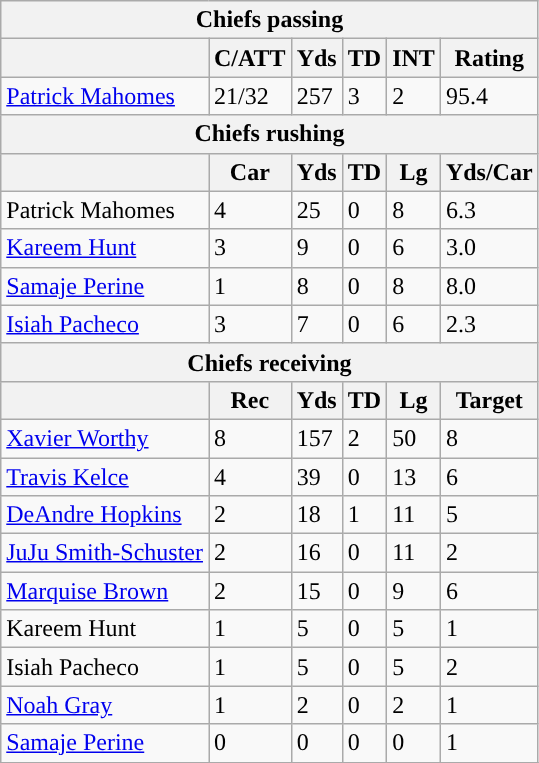<table class="wikitable plainrowheaders">
<tr>
<th colspan="6">Chiefs passing</th>
</tr>
<tr>
<th scope="col"></th>
<th scope="col">C/ATT</th>
<th scope="col">Yds</th>
<th scope="col">TD</th>
<th scope="col">INT</th>
<th scope="col">Rating</th>
</tr>
<tr>
<td><a href='#'>Patrick Mahomes</a></td>
<td>21/32</td>
<td>257</td>
<td>3</td>
<td>2</td>
<td>95.4</td>
</tr>
<tr>
<th colspan="6">Chiefs rushing</th>
</tr>
<tr>
<th scope="col"></th>
<th scope="col">Car</th>
<th scope="col">Yds</th>
<th scope="col">TD</th>
<th scope="col">Lg</th>
<th scope="col">Yds/Car</th>
</tr>
<tr>
<td>Patrick Mahomes</td>
<td>4</td>
<td>25</td>
<td>0</td>
<td>8</td>
<td>6.3</td>
</tr>
<tr>
<td><a href='#'>Kareem Hunt</a></td>
<td>3</td>
<td>9</td>
<td>0</td>
<td>6</td>
<td>3.0</td>
</tr>
<tr>
<td><a href='#'>Samaje Perine</a></td>
<td>1</td>
<td>8</td>
<td>0</td>
<td>8</td>
<td>8.0</td>
</tr>
<tr>
<td><a href='#'>Isiah Pacheco</a></td>
<td>3</td>
<td>7</td>
<td>0</td>
<td>6</td>
<td>2.3</td>
</tr>
<tr>
<th colspan="6">Chiefs receiving</th>
</tr>
<tr>
<th scope="col"></th>
<th scope="col">Rec</th>
<th scope="col">Yds</th>
<th scope="col">TD</th>
<th scope="col">Lg</th>
<th scope="col">Target</th>
</tr>
<tr>
<td><a href='#'>Xavier Worthy</a></td>
<td>8</td>
<td>157</td>
<td>2</td>
<td>50</td>
<td>8</td>
</tr>
<tr>
<td><a href='#'>Travis Kelce</a></td>
<td>4</td>
<td>39</td>
<td>0</td>
<td>13</td>
<td>6</td>
</tr>
<tr>
<td><a href='#'>DeAndre Hopkins</a></td>
<td>2</td>
<td>18</td>
<td>1</td>
<td>11</td>
<td>5</td>
</tr>
<tr>
<td><a href='#'>JuJu Smith-Schuster</a></td>
<td>2</td>
<td>16</td>
<td>0</td>
<td>11</td>
<td>2</td>
</tr>
<tr>
<td><a href='#'>Marquise Brown</a></td>
<td>2</td>
<td>15</td>
<td>0</td>
<td>9</td>
<td>6</td>
</tr>
<tr>
<td>Kareem Hunt</td>
<td>1</td>
<td>5</td>
<td>0</td>
<td>5</td>
<td>1</td>
</tr>
<tr>
<td>Isiah Pacheco</td>
<td>1</td>
<td>5</td>
<td>0</td>
<td>5</td>
<td>2</td>
</tr>
<tr>
<td><a href='#'>Noah Gray</a></td>
<td>1</td>
<td>2</td>
<td>0</td>
<td>2</td>
<td>1</td>
</tr>
<tr>
<td><a href='#'>Samaje Perine</a></td>
<td>0</td>
<td>0</td>
<td>0</td>
<td>0</td>
<td>1</td>
</tr>
<tr>
</tr>
</table>
